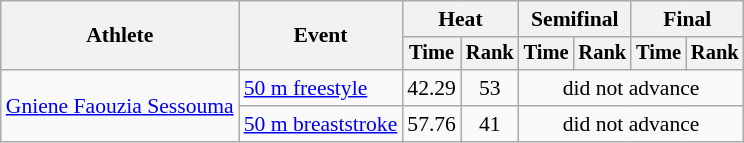<table class=wikitable style="font-size:90%">
<tr>
<th rowspan="2">Athlete</th>
<th rowspan="2">Event</th>
<th colspan="2">Heat</th>
<th colspan="2">Semifinal</th>
<th colspan="2">Final</th>
</tr>
<tr style="font-size:95%">
<th>Time</th>
<th>Rank</th>
<th>Time</th>
<th>Rank</th>
<th>Time</th>
<th>Rank</th>
</tr>
<tr align=center>
<td align=left rowspan=2><a href='#'>Gniene Faouzia Sessouma</a></td>
<td align=left><a href='#'>50 m freestyle</a></td>
<td>42.29</td>
<td>53</td>
<td colspan=4>did not advance</td>
</tr>
<tr align=center>
<td align=left><a href='#'>50 m breaststroke</a></td>
<td>57.76</td>
<td>41</td>
<td colspan=4>did not advance</td>
</tr>
</table>
